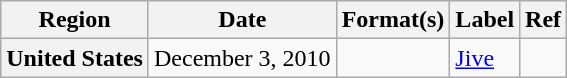<table class="wikitable plainrowheaders">
<tr>
<th>Region</th>
<th>Date</th>
<th>Format(s)</th>
<th>Label</th>
<th>Ref</th>
</tr>
<tr>
<th scope="row">United States</th>
<td>December 3, 2010</td>
<td></td>
<td><a href='#'>Jive</a></td>
<td></td>
</tr>
</table>
